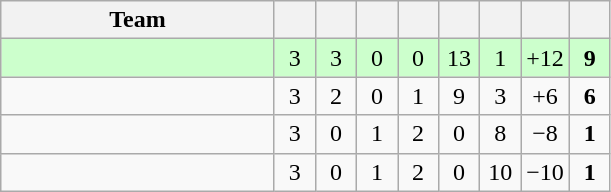<table class="wikitable" style="text-align: center;">
<tr>
<th width="175">Team</th>
<th width="20"></th>
<th width="20"></th>
<th width="20"></th>
<th width="20"></th>
<th width="20"></th>
<th width="20"></th>
<th width="20"></th>
<th width="20"></th>
</tr>
<tr bgcolor="#ccffcc">
<td align=left></td>
<td>3</td>
<td>3</td>
<td>0</td>
<td>0</td>
<td>13</td>
<td>1</td>
<td>+12</td>
<td><strong>9</strong></td>
</tr>
<tr bgcolor=>
<td align=left></td>
<td>3</td>
<td>2</td>
<td>0</td>
<td>1</td>
<td>9</td>
<td>3</td>
<td>+6</td>
<td><strong>6</strong></td>
</tr>
<tr bgcolor=>
<td align=left></td>
<td>3</td>
<td>0</td>
<td>1</td>
<td>2</td>
<td>0</td>
<td>8</td>
<td>−8</td>
<td><strong>1</strong></td>
</tr>
<tr bgcolor=>
<td align=left><em></em></td>
<td>3</td>
<td>0</td>
<td>1</td>
<td>2</td>
<td>0</td>
<td>10</td>
<td>−10</td>
<td><strong>1</strong></td>
</tr>
</table>
